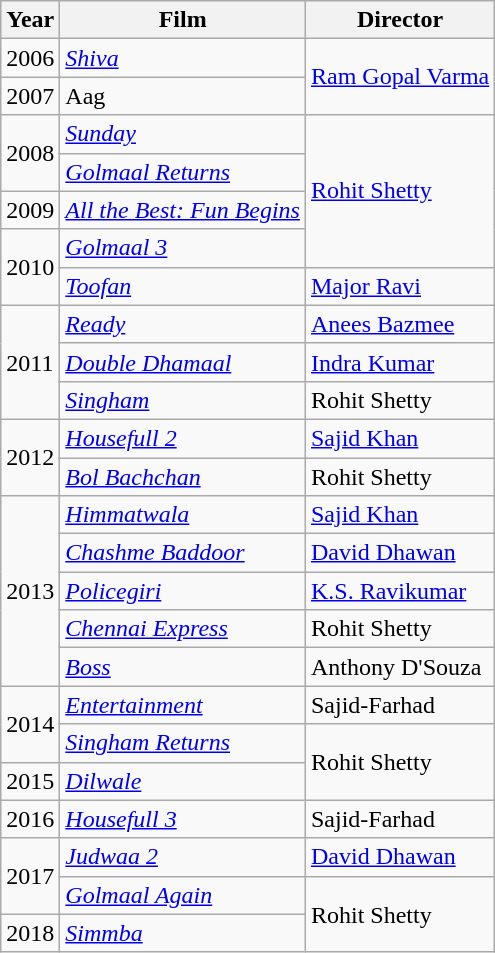<table class="wikitable sortable">
<tr>
<th>Year</th>
<th>Film</th>
<th>Director</th>
</tr>
<tr>
<td>2006</td>
<td><em><a href='#'>Shiva</a></em></td>
<td rowspan="2"><a href='#'>Ram Gopal Varma</a></td>
</tr>
<tr>
<td>2007</td>
<td>Aag</td>
</tr>
<tr>
<td rowspan="2">2008</td>
<td><em><a href='#'>Sunday</a></em></td>
<td rowspan=4><a href='#'>Rohit Shetty</a></td>
</tr>
<tr>
<td><em><a href='#'>Golmaal Returns</a></em></td>
</tr>
<tr>
<td>2009</td>
<td><em><a href='#'>All the Best: Fun Begins</a></em></td>
</tr>
<tr>
<td rowspan="2">2010</td>
<td><em><a href='#'>Golmaal 3</a></em></td>
</tr>
<tr>
<td><em><a href='#'>Toofan</a></em></td>
<td><a href='#'>Major Ravi</a></td>
</tr>
<tr>
<td rowspan="3">2011</td>
<td><em><a href='#'>Ready</a></em></td>
<td><a href='#'>Anees Bazmee</a></td>
</tr>
<tr>
<td><em><a href='#'>Double Dhamaal</a></em></td>
<td><a href='#'>Indra Kumar</a></td>
</tr>
<tr>
<td><em><a href='#'>Singham</a></em></td>
<td>Rohit Shetty</td>
</tr>
<tr>
<td rowspan="2">2012</td>
<td><em><a href='#'>Housefull 2</a></em></td>
<td><a href='#'>Sajid Khan</a></td>
</tr>
<tr>
<td><em><a href='#'>Bol Bachchan</a></em></td>
<td>Rohit Shetty</td>
</tr>
<tr>
<td rowspan="5">2013</td>
<td><em><a href='#'>Himmatwala</a></em></td>
<td><a href='#'>Sajid Khan</a></td>
</tr>
<tr>
<td><em><a href='#'>Chashme Baddoor</a></em></td>
<td><a href='#'>David Dhawan</a></td>
</tr>
<tr>
<td><em><a href='#'>Policegiri</a></em></td>
<td><a href='#'>K.S. Ravikumar</a></td>
</tr>
<tr>
<td><em><a href='#'>Chennai Express</a></em></td>
<td>Rohit Shetty</td>
</tr>
<tr>
<td><em><a href='#'>Boss</a></em></td>
<td>Anthony D'Souza</td>
</tr>
<tr>
<td rowspan="2">2014</td>
<td><em><a href='#'>Entertainment</a></em></td>
<td>Sajid-Farhad</td>
</tr>
<tr>
<td><em><a href='#'>Singham Returns</a></em></td>
<td rowspan=2>Rohit Shetty</td>
</tr>
<tr>
<td>2015</td>
<td><em><a href='#'>Dilwale</a></em></td>
</tr>
<tr>
<td>2016</td>
<td><em><a href='#'>Housefull 3</a></em></td>
<td>Sajid-Farhad</td>
</tr>
<tr>
<td rowspan="2">2017</td>
<td><em><a href='#'>Judwaa 2</a></em></td>
<td><a href='#'>David Dhawan</a></td>
</tr>
<tr>
<td><em><a href='#'>Golmaal Again</a></em></td>
<td rowspan=2>Rohit Shetty</td>
</tr>
<tr>
<td>2018</td>
<td><em><a href='#'>Simmba</a></em></td>
</tr>
</table>
